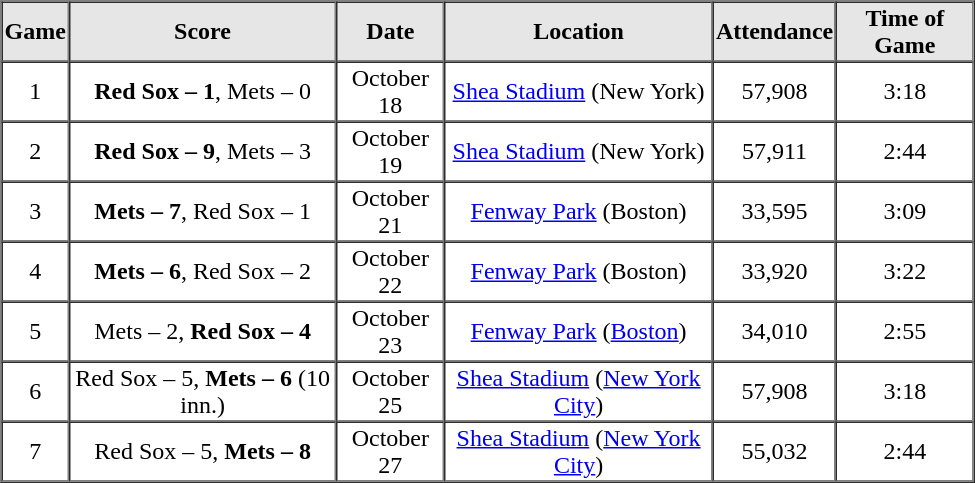<table border="1" cellspacing="0"  style="width:650px; margin-left:3em;">
<tr style="text-align:center; background:#e6e6e6;">
<th width=>Game</th>
<th width=>Score</th>
<th width=>Date</th>
<th width=>Location</th>
<th width=>Attendance</th>
<th width=>Time of Game</th>
</tr>
<tr style="text-align:center;">
<td>1</td>
<td><strong>Red Sox – 1</strong>, Mets – 0</td>
<td>October 18</td>
<td><a href='#'>Shea Stadium</a> (New York)</td>
<td>57,908</td>
<td>3:18</td>
</tr>
<tr style="text-align:center;">
<td>2</td>
<td><strong>Red Sox – 9</strong>, Mets – 3</td>
<td>October 19</td>
<td><a href='#'>Shea Stadium</a> (New York)</td>
<td>57,911</td>
<td>2:44</td>
</tr>
<tr style="text-align:center;">
<td>3</td>
<td><strong>Mets – 7</strong>, Red Sox – 1</td>
<td>October 21</td>
<td><a href='#'>Fenway Park</a> (Boston)</td>
<td>33,595</td>
<td>3:09</td>
</tr>
<tr style="text-align:center;">
<td>4</td>
<td><strong>Mets – 6</strong>, Red Sox – 2</td>
<td>October 22</td>
<td><a href='#'>Fenway Park</a> (Boston)</td>
<td>33,920</td>
<td>3:22</td>
</tr>
<tr style="text-align:center;">
<td>5</td>
<td>Mets – 2, <strong>Red Sox – 4</strong></td>
<td>October 23</td>
<td><a href='#'>Fenway Park</a> (<a href='#'>Boston</a>)</td>
<td>34,010</td>
<td>2:55</td>
</tr>
<tr style="text-align:center;">
<td>6</td>
<td>Red Sox – 5, <strong>Mets – 6</strong> (10 inn.)</td>
<td>October 25</td>
<td><a href='#'>Shea Stadium</a> (<a href='#'>New York City</a>)</td>
<td>57,908</td>
<td>3:18</td>
</tr>
<tr style="text-align:center;">
<td>7</td>
<td>Red Sox – 5, <strong>Mets – 8</strong></td>
<td>October 27</td>
<td><a href='#'>Shea Stadium</a> (<a href='#'>New York City</a>)</td>
<td>55,032</td>
<td>2:44</td>
</tr>
</table>
